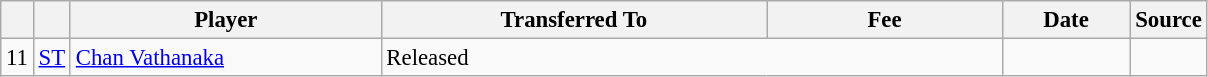<table class="wikitable plainrowheaders sortable" style="font-size:95%">
<tr>
<th></th>
<th></th>
<th scope="col" style="width:200px;">Player</th>
<th scope="col" style="width:250px;">Transferred To</th>
<th scope="col" style="width:150px;">Fee</th>
<th scope="col" style="width:78px;">Date</th>
<th>Source</th>
</tr>
<tr>
<td align=center>11</td>
<td align=center><a href='#'>ST</a></td>
<td> <a href='#'>Chan Vathanaka</a></td>
<td colspan=2>Released</td>
<td align=center></td>
<td></td>
</tr>
</table>
